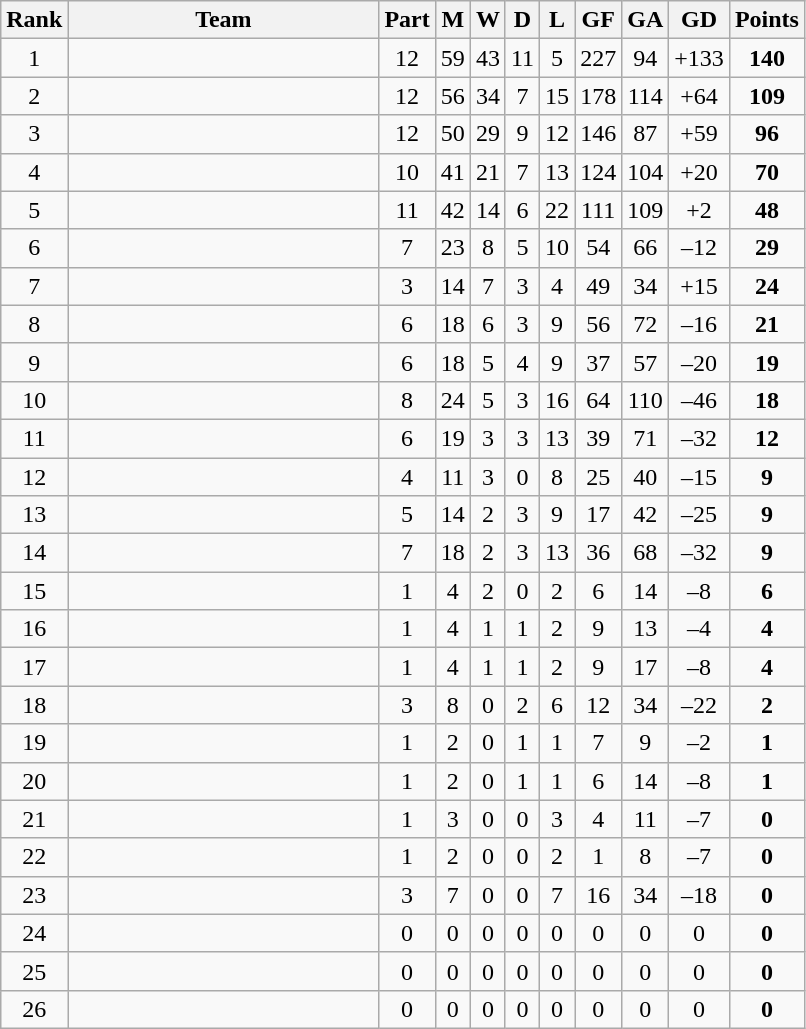<table class="wikitable sortable" style="text-align:center">
<tr>
<th>Rank</th>
<th width=200>Team</th>
<th>Part</th>
<th>M</th>
<th>W</th>
<th>D</th>
<th>L</th>
<th>GF</th>
<th>GA</th>
<th>GD</th>
<th>Points</th>
</tr>
<tr>
<td>1</td>
<td align=left></td>
<td>12</td>
<td>59</td>
<td>43</td>
<td>11</td>
<td>5</td>
<td>227</td>
<td>94</td>
<td>+133</td>
<td><strong>140</strong></td>
</tr>
<tr>
<td>2</td>
<td align=left></td>
<td>12</td>
<td>56</td>
<td>34</td>
<td>7</td>
<td>15</td>
<td>178</td>
<td>114</td>
<td>+64</td>
<td><strong>109</strong></td>
</tr>
<tr>
<td>3</td>
<td align=left></td>
<td>12</td>
<td>50</td>
<td>29</td>
<td>9</td>
<td>12</td>
<td>146</td>
<td>87</td>
<td>+59</td>
<td><strong>96</strong></td>
</tr>
<tr>
<td>4</td>
<td align=left></td>
<td>10</td>
<td>41</td>
<td>21</td>
<td>7</td>
<td>13</td>
<td>124</td>
<td>104</td>
<td>+20</td>
<td><strong>70</strong></td>
</tr>
<tr>
<td>5</td>
<td align=left></td>
<td>11</td>
<td>42</td>
<td>14</td>
<td>6</td>
<td>22</td>
<td>111</td>
<td>109</td>
<td>+2</td>
<td><strong>48</strong></td>
</tr>
<tr>
<td>6</td>
<td align=left></td>
<td>7</td>
<td>23</td>
<td>8</td>
<td>5</td>
<td>10</td>
<td>54</td>
<td>66</td>
<td>–12</td>
<td><strong>29</strong></td>
</tr>
<tr>
<td>7</td>
<td align=left></td>
<td>3</td>
<td>14</td>
<td>7</td>
<td>3</td>
<td>4</td>
<td>49</td>
<td>34</td>
<td>+15</td>
<td><strong>24</strong></td>
</tr>
<tr>
<td>8</td>
<td align=left></td>
<td>6</td>
<td>18</td>
<td>6</td>
<td>3</td>
<td>9</td>
<td>56</td>
<td>72</td>
<td>–16</td>
<td><strong>21</strong></td>
</tr>
<tr>
<td>9</td>
<td align=left></td>
<td>6</td>
<td>18</td>
<td>5</td>
<td>4</td>
<td>9</td>
<td>37</td>
<td>57</td>
<td>–20</td>
<td><strong>19</strong></td>
</tr>
<tr>
<td>10</td>
<td align=left></td>
<td>8</td>
<td>24</td>
<td>5</td>
<td>3</td>
<td>16</td>
<td>64</td>
<td>110</td>
<td>–46</td>
<td><strong>18</strong></td>
</tr>
<tr>
<td>11</td>
<td align=left></td>
<td>6</td>
<td>19</td>
<td>3</td>
<td>3</td>
<td>13</td>
<td>39</td>
<td>71</td>
<td>–32</td>
<td><strong>12</strong></td>
</tr>
<tr>
<td>12</td>
<td align=left></td>
<td>4</td>
<td>11</td>
<td>3</td>
<td>0</td>
<td>8</td>
<td>25</td>
<td>40</td>
<td>–15</td>
<td><strong>9</strong></td>
</tr>
<tr>
<td>13</td>
<td align=left></td>
<td>5</td>
<td>14</td>
<td>2</td>
<td>3</td>
<td>9</td>
<td>17</td>
<td>42</td>
<td>–25</td>
<td><strong>9</strong></td>
</tr>
<tr>
<td>14</td>
<td align=left></td>
<td>7</td>
<td>18</td>
<td>2</td>
<td>3</td>
<td>13</td>
<td>36</td>
<td>68</td>
<td>–32</td>
<td><strong>9</strong></td>
</tr>
<tr>
<td>15</td>
<td align=left></td>
<td>1</td>
<td>4</td>
<td>2</td>
<td>0</td>
<td>2</td>
<td>6</td>
<td>14</td>
<td>–8</td>
<td><strong>6</strong></td>
</tr>
<tr>
<td>16</td>
<td align=left></td>
<td>1</td>
<td>4</td>
<td>1</td>
<td>1</td>
<td>2</td>
<td>9</td>
<td>13</td>
<td>–4</td>
<td><strong>4</strong></td>
</tr>
<tr>
<td>17</td>
<td align=left></td>
<td>1</td>
<td>4</td>
<td>1</td>
<td>1</td>
<td>2</td>
<td>9</td>
<td>17</td>
<td>–8</td>
<td><strong>4</strong></td>
</tr>
<tr>
<td>18</td>
<td align=left></td>
<td>3</td>
<td>8</td>
<td>0</td>
<td>2</td>
<td>6</td>
<td>12</td>
<td>34</td>
<td>–22</td>
<td><strong>2</strong></td>
</tr>
<tr>
<td>19</td>
<td align=left></td>
<td>1</td>
<td>2</td>
<td>0</td>
<td>1</td>
<td>1</td>
<td>7</td>
<td>9</td>
<td>–2</td>
<td><strong>1</strong></td>
</tr>
<tr>
<td>20</td>
<td align=left></td>
<td>1</td>
<td>2</td>
<td>0</td>
<td>1</td>
<td>1</td>
<td>6</td>
<td>14</td>
<td>–8</td>
<td><strong>1</strong></td>
</tr>
<tr>
<td>21</td>
<td align=left></td>
<td>1</td>
<td>3</td>
<td>0</td>
<td>0</td>
<td>3</td>
<td>4</td>
<td>11</td>
<td>–7</td>
<td><strong>0</strong></td>
</tr>
<tr>
<td>22</td>
<td align=left></td>
<td>1</td>
<td>2</td>
<td>0</td>
<td>0</td>
<td>2</td>
<td>1</td>
<td>8</td>
<td>–7</td>
<td><strong>0</strong></td>
</tr>
<tr>
<td>23</td>
<td align=left></td>
<td>3</td>
<td>7</td>
<td>0</td>
<td>0</td>
<td>7</td>
<td>16</td>
<td>34</td>
<td>–18</td>
<td><strong>0</strong></td>
</tr>
<tr>
<td>24</td>
<td align=left></td>
<td>0</td>
<td>0</td>
<td>0</td>
<td>0</td>
<td>0</td>
<td>0</td>
<td>0</td>
<td>0</td>
<td><strong>0</strong></td>
</tr>
<tr>
<td>25</td>
<td align=left></td>
<td>0</td>
<td>0</td>
<td>0</td>
<td>0</td>
<td>0</td>
<td>0</td>
<td>0</td>
<td>0</td>
<td><strong>0</strong></td>
</tr>
<tr>
<td>26</td>
<td align=left></td>
<td>0</td>
<td>0</td>
<td>0</td>
<td>0</td>
<td>0</td>
<td>0</td>
<td>0</td>
<td>0</td>
<td><strong>0</strong></td>
</tr>
</table>
